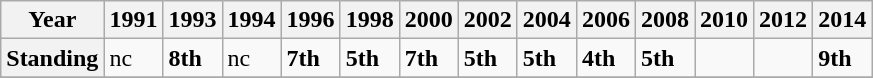<table class="wikitable">
<tr>
<th>Year</th>
<th>1991</th>
<th>1993</th>
<th>1994</th>
<th>1996</th>
<th>1998</th>
<th>2000</th>
<th>2002</th>
<th>2004</th>
<th>2006</th>
<th>2008</th>
<th>2010</th>
<th>2012</th>
<th>2014</th>
</tr>
<tr>
<th>Standing</th>
<td>nc</td>
<td><strong>8th</strong></td>
<td>nc</td>
<td><strong>7th</strong></td>
<td><strong>5th</strong></td>
<td><strong>7th</strong></td>
<td><strong>5th</strong></td>
<td><strong>5th</strong></td>
<td><strong>4th</strong></td>
<td><strong>5th</strong></td>
<td></td>
<td></td>
<td><strong>9th</strong></td>
</tr>
<tr>
</tr>
</table>
